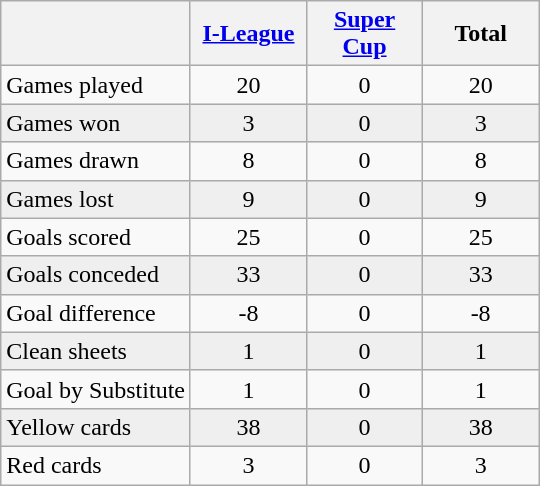<table class="wikitable" style="text-align: center;">
<tr>
<th></th>
<th style="width:70px;"><a href='#'>I-League</a></th>
<th style="width:70px;"><a href='#'>Super Cup</a></th>
<th style="width:70px;">Total</th>
</tr>
<tr>
<td align=left>Games played</td>
<td>20</td>
<td>0</td>
<td>20</td>
</tr>
<tr bgcolor="#efefef">
<td align=left>Games won</td>
<td>3</td>
<td>0</td>
<td>3</td>
</tr>
<tr>
<td align=left>Games drawn</td>
<td>8</td>
<td>0</td>
<td>8</td>
</tr>
<tr bgcolor="#efefef">
<td align=left>Games lost</td>
<td>9</td>
<td>0</td>
<td>9</td>
</tr>
<tr>
<td align=left>Goals scored</td>
<td>25</td>
<td>0</td>
<td>25</td>
</tr>
<tr bgcolor="#efefef">
<td align=left>Goals conceded</td>
<td>33</td>
<td>0</td>
<td>33</td>
</tr>
<tr>
<td align=left>Goal difference</td>
<td>-8</td>
<td>0</td>
<td>-8</td>
</tr>
<tr bgcolor="#efefef">
<td align=left>Clean sheets</td>
<td>1</td>
<td>0</td>
<td>1</td>
</tr>
<tr>
<td align=left>Goal by Substitute</td>
<td>1</td>
<td>0</td>
<td>1</td>
</tr>
<tr bgcolor="#efefef">
<td align=left>Yellow cards</td>
<td>38</td>
<td>0</td>
<td>38</td>
</tr>
<tr>
<td align=left>Red cards</td>
<td>3</td>
<td>0</td>
<td>3</td>
</tr>
</table>
